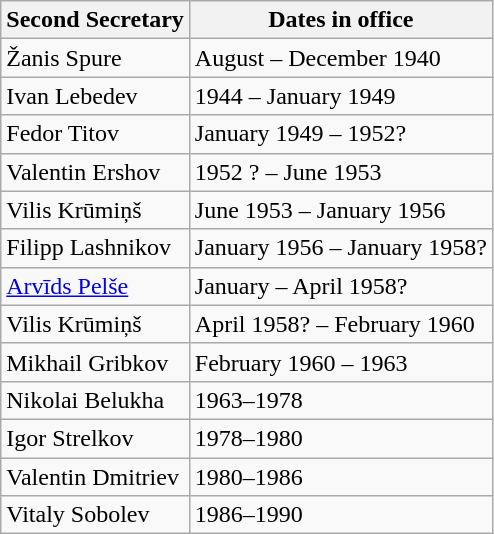<table class="wikitable">
<tr>
<th>Second Secretary</th>
<th>Dates in office</th>
</tr>
<tr>
<td>Žanis Spure</td>
<td>August – December 1940</td>
</tr>
<tr>
<td>Ivan Lebedev</td>
<td>1944 – January 1949</td>
</tr>
<tr>
<td>Fedor Titov</td>
<td>January 1949 – 1952?</td>
</tr>
<tr>
<td>Valentin Ershov</td>
<td>1952 ? – June 1953</td>
</tr>
<tr>
<td>Vilis Krūmiņš</td>
<td>June 1953 – January 1956</td>
</tr>
<tr>
<td>Filipp Lashnikov</td>
<td>January 1956 – January 1958?</td>
</tr>
<tr>
<td><a href='#'>Arvīds Pelše</a></td>
<td>January – April 1958?</td>
</tr>
<tr>
<td>Vilis Krūmiņš</td>
<td>April 1958? – February 1960</td>
</tr>
<tr>
<td>Mikhail Gribkov</td>
<td>February 1960 – 1963</td>
</tr>
<tr>
<td>Nikolai Belukha</td>
<td>1963–1978</td>
</tr>
<tr>
<td>Igor Strelkov</td>
<td>1978–1980</td>
</tr>
<tr>
<td>Valentin Dmitriev</td>
<td>1980–1986</td>
</tr>
<tr>
<td>Vitaly Sobolev</td>
<td>1986–1990</td>
</tr>
</table>
